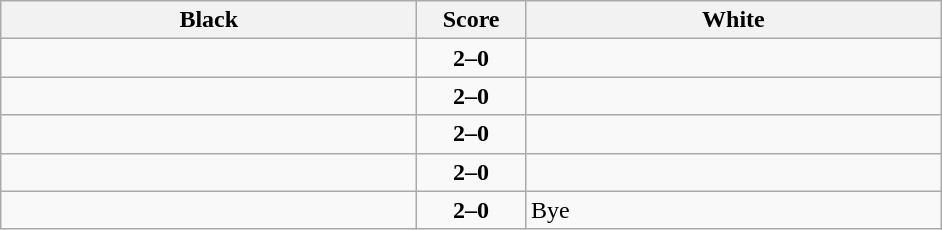<table class="wikitable" style="text-align: center;">
<tr>
<th align="right" width="270">Black</th>
<th width="65">Score</th>
<th align="left" width="270">White</th>
</tr>
<tr>
<td align=left><strong></strong></td>
<td align=center><strong>2–0</strong></td>
<td align=left></td>
</tr>
<tr>
<td align=left><strong></strong></td>
<td align=center><strong>2–0</strong></td>
<td align=left></td>
</tr>
<tr>
<td align=left><strong></strong></td>
<td align=center><strong>2–0</strong></td>
<td align=left></td>
</tr>
<tr>
<td align=left><strong></strong></td>
<td align=center><strong>2–0</strong></td>
<td align=left></td>
</tr>
<tr>
<td align=left><strong></strong></td>
<td align=center><strong>2–0</strong></td>
<td align=left>Bye</td>
</tr>
</table>
